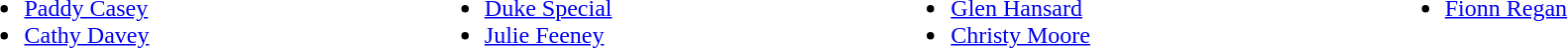<table border="0" cellpadding="4" cellspacing="3" style="width:100%;">
<tr>
<td style="vertical-align:top; width:*;"><br><ul><li><a href='#'>Paddy Casey</a></li><li><a href='#'>Cathy Davey</a></li></ul></td>
<td style="vertical-align:top; width:*;"><br><ul><li><a href='#'>Duke Special</a></li><li><a href='#'>Julie Feeney</a></li></ul></td>
<td style="vertical-align:top; width:*;"><br><ul><li><a href='#'>Glen Hansard</a></li><li><a href='#'>Christy Moore</a></li></ul></td>
<td style="vertical-align:top; width:*;"><br><ul><li><a href='#'>Fionn Regan</a></li></ul></td>
</tr>
</table>
